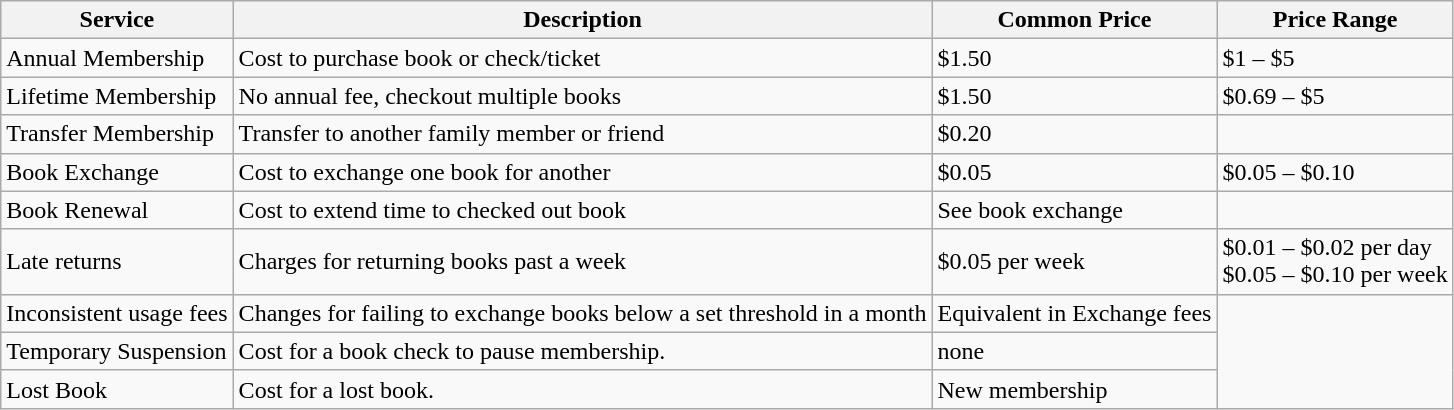<table class="wikitable">
<tr>
<th>Service</th>
<th>Description</th>
<th>Common Price</th>
<th>Price Range</th>
</tr>
<tr>
<td>Annual Membership</td>
<td>Cost to purchase book or check/ticket</td>
<td>$1.50</td>
<td>$1 – $5</td>
</tr>
<tr>
<td>Lifetime Membership</td>
<td>No annual fee, checkout multiple books</td>
<td>$1.50</td>
<td>$0.69 – $5</td>
</tr>
<tr>
<td>Transfer Membership</td>
<td>Transfer to another family member or friend</td>
<td>$0.20</td>
</tr>
<tr>
<td>Book Exchange</td>
<td>Cost to exchange one book for another</td>
<td>$0.05</td>
<td>$0.05 – $0.10</td>
</tr>
<tr>
<td>Book Renewal</td>
<td>Cost to extend time to checked out book</td>
<td>See book exchange</td>
</tr>
<tr>
<td>Late returns</td>
<td>Charges for returning books past a week</td>
<td>$0.05 per week</td>
<td>$0.01 – $0.02 per day<br>$0.05 – $0.10 per week</td>
</tr>
<tr>
<td>Inconsistent usage fees</td>
<td>Changes for failing to exchange books below a set threshold in a month</td>
<td>Equivalent in Exchange fees</td>
</tr>
<tr>
<td>Temporary Suspension</td>
<td>Cost for a book check to pause membership.</td>
<td>none</td>
</tr>
<tr>
<td>Lost Book</td>
<td>Cost for a lost book.</td>
<td>New membership</td>
</tr>
</table>
